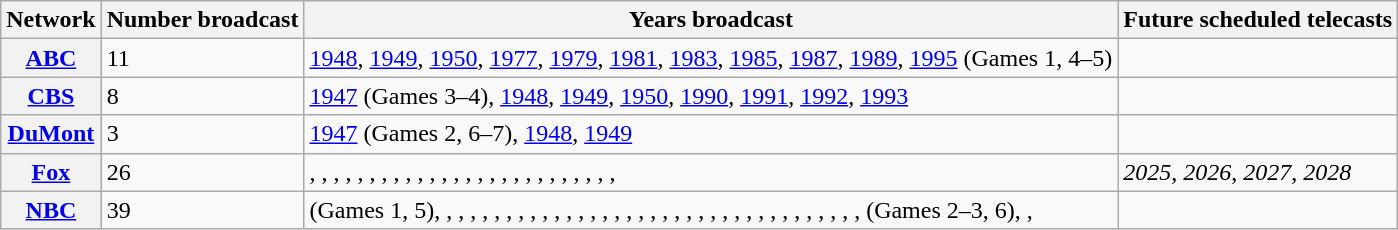<table class="wikitable sortable plainrowheaders">
<tr>
<th scope="row">Network</th>
<th scope="row">Number broadcast</th>
<th scope="row">Years broadcast</th>
<th scope="row">Future scheduled telecasts</th>
</tr>
<tr>
<th scope="row"><a href='#'>ABC</a></th>
<td>11</td>
<td><a href='#'>1948</a>, <a href='#'>1949</a>, <a href='#'>1950</a>, <a href='#'>1977</a>, <a href='#'>1979</a>, <a href='#'>1981</a>, <a href='#'>1983</a>, <a href='#'>1985</a>, <a href='#'>1987</a>, <a href='#'>1989</a>, <a href='#'>1995</a> (Games 1, 4–5)</td>
<td></td>
</tr>
<tr>
<th scope="row"><a href='#'>CBS</a></th>
<td>8</td>
<td><a href='#'>1947</a> (Games 3–4), <a href='#'>1948</a>, <a href='#'>1949</a>, <a href='#'>1950</a>, <a href='#'>1990</a>, <a href='#'>1991</a>, <a href='#'>1992</a>, <a href='#'>1993</a></td>
<td></td>
</tr>
<tr>
<th scope="row"><a href='#'>DuMont</a></th>
<td>3</td>
<td><a href='#'>1947</a> (Games 2, 6–7), <a href='#'>1948</a>, <a href='#'>1949</a></td>
<td></td>
</tr>
<tr>
<th scope="row"><a href='#'>Fox</a></th>
<td>26</td>
<td>, , , , , , , , , , , , , , , , , , , , , , , , , , </td>
<td><em>2025</em>, <em>2026</em>, <em>2027</em>, <em>2028</em></td>
</tr>
<tr>
<th scope="row"><a href='#'>NBC</a></th>
<td>39</td>
<td> (Games 1, 5), , , , , , , , , , , , , , , , , , , , , , , , , , , , , , , , , , , ,  (Games 2–3, 6), , </td>
<td></td>
</tr>
</table>
